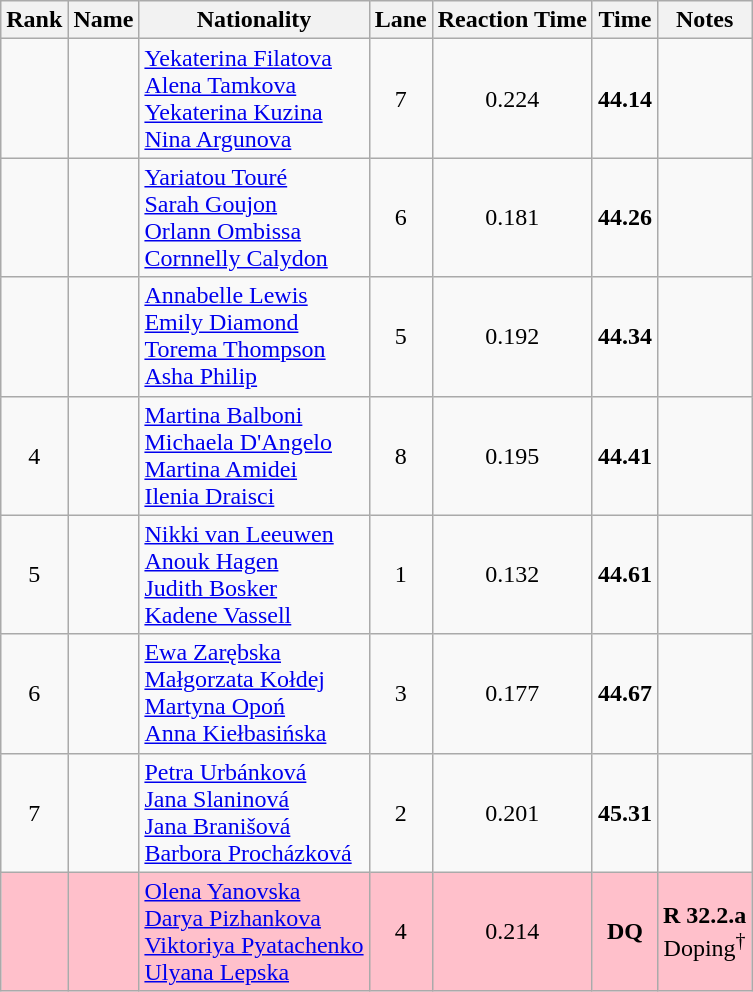<table class="wikitable sortable" style="text-align:center">
<tr>
<th>Rank</th>
<th>Name</th>
<th>Nationality</th>
<th>Lane</th>
<th>Reaction Time</th>
<th>Time</th>
<th>Notes</th>
</tr>
<tr>
<td></td>
<td align=left></td>
<td align=left><a href='#'>Yekaterina Filatova</a><br><a href='#'>Alena Tamkova</a><br><a href='#'>Yekaterina Kuzina</a><br><a href='#'>Nina Argunova</a></td>
<td>7</td>
<td>0.224</td>
<td><strong>44.14</strong></td>
<td></td>
</tr>
<tr>
<td></td>
<td align=left></td>
<td align=left><a href='#'>Yariatou Touré</a><br><a href='#'>Sarah Goujon</a><br><a href='#'>Orlann Ombissa</a><br><a href='#'>Cornnelly Calydon</a></td>
<td>6</td>
<td>0.181</td>
<td><strong>44.26</strong></td>
<td></td>
</tr>
<tr>
<td></td>
<td align=left></td>
<td align=left><a href='#'>Annabelle Lewis</a><br><a href='#'>Emily Diamond</a><br><a href='#'>Torema Thompson</a><br><a href='#'>Asha Philip</a></td>
<td>5</td>
<td>0.192</td>
<td><strong>44.34</strong></td>
<td></td>
</tr>
<tr>
<td>4</td>
<td align=left></td>
<td align=left><a href='#'>Martina Balboni</a><br><a href='#'>Michaela D'Angelo</a><br><a href='#'>Martina Amidei</a><br><a href='#'>Ilenia Draisci</a></td>
<td>8</td>
<td>0.195</td>
<td><strong>44.41</strong></td>
<td></td>
</tr>
<tr>
<td>5</td>
<td align=left></td>
<td align=left><a href='#'>Nikki van Leeuwen</a><br><a href='#'>Anouk Hagen</a><br><a href='#'>Judith Bosker</a><br><a href='#'>Kadene Vassell</a></td>
<td>1</td>
<td>0.132</td>
<td><strong>44.61</strong></td>
<td></td>
</tr>
<tr>
<td>6</td>
<td align=left></td>
<td align=left><a href='#'>Ewa Zarębska</a><br><a href='#'>Małgorzata Kołdej</a><br><a href='#'>Martyna Opoń</a><br><a href='#'>Anna Kiełbasińska</a></td>
<td>3</td>
<td>0.177</td>
<td><strong>44.67</strong></td>
<td></td>
</tr>
<tr>
<td>7</td>
<td align=left></td>
<td align=left><a href='#'>Petra Urbánková</a><br><a href='#'>Jana Slaninová</a><br><a href='#'>Jana Branišová</a><br><a href='#'>Barbora Procházková</a></td>
<td>2</td>
<td>0.201</td>
<td><strong>45.31</strong></td>
<td></td>
</tr>
<tr bgcolor=pink>
<td></td>
<td align=left></td>
<td align=left><a href='#'>Olena Yanovska</a><br><a href='#'>Darya Pizhankova</a><br><a href='#'>Viktoriya Pyatachenko</a><br><a href='#'>Ulyana Lepska</a></td>
<td>4</td>
<td>0.214</td>
<td><strong>DQ</strong></td>
<td><strong>R 32.2.a</strong><br>Doping<sup>†</sup></td>
</tr>
</table>
